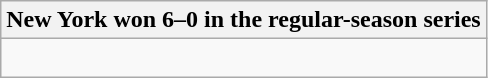<table class="wikitable collapsible collapsed">
<tr>
<th>New York won 6–0 in the regular-season series</th>
</tr>
<tr>
<td><br>




</td>
</tr>
</table>
